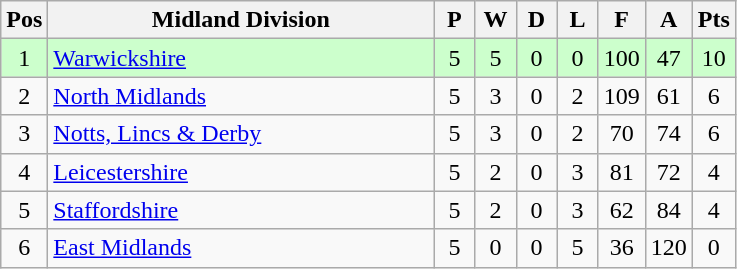<table class="wikitable" style="font-size: 100%">
<tr>
<th width=20>Pos</th>
<th width=250>Midland  Division</th>
<th width=20>P</th>
<th width=20>W</th>
<th width=20>D</th>
<th width=20>L</th>
<th width=20>F</th>
<th width=20>A</th>
<th width=20>Pts</th>
</tr>
<tr align=center style="background: #CCFFCC;">
<td>1</td>
<td align="left"><a href='#'>Warwickshire</a></td>
<td>5</td>
<td>5</td>
<td>0</td>
<td>0</td>
<td>100</td>
<td>47</td>
<td>10</td>
</tr>
<tr align=center>
<td>2</td>
<td align="left"><a href='#'>North Midlands</a></td>
<td>5</td>
<td>3</td>
<td>0</td>
<td>2</td>
<td>109</td>
<td>61</td>
<td>6</td>
</tr>
<tr align=center>
<td>3</td>
<td align="left"><a href='#'>Notts, Lincs & Derby</a></td>
<td>5</td>
<td>3</td>
<td>0</td>
<td>2</td>
<td>70</td>
<td>74</td>
<td>6</td>
</tr>
<tr align=center>
<td>4</td>
<td align="left"><a href='#'>Leicestershire</a></td>
<td>5</td>
<td>2</td>
<td>0</td>
<td>3</td>
<td>81</td>
<td>72</td>
<td>4</td>
</tr>
<tr align=center>
<td>5</td>
<td align="left"><a href='#'>Staffordshire</a></td>
<td>5</td>
<td>2</td>
<td>0</td>
<td>3</td>
<td>62</td>
<td>84</td>
<td>4</td>
</tr>
<tr align=center>
<td>6</td>
<td align="left"><a href='#'>East Midlands</a></td>
<td>5</td>
<td>0</td>
<td>0</td>
<td>5</td>
<td>36</td>
<td>120</td>
<td>0</td>
</tr>
</table>
